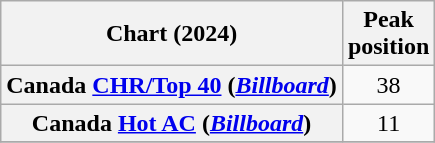<table class="wikitable sortable plainrowheaders" style="text-align:center;">
<tr>
<th scope="col">Chart (2024)</th>
<th scope="col">Peak <br> position</th>
</tr>
<tr>
<th scope="row">Canada <a href='#'>CHR/Top 40</a> (<em><a href='#'>Billboard</a></em>)</th>
<td>38</td>
</tr>
<tr>
<th scope="row">Canada <a href='#'>Hot AC</a> (<em><a href='#'>Billboard</a></em>)</th>
<td>11</td>
</tr>
<tr>
</tr>
</table>
